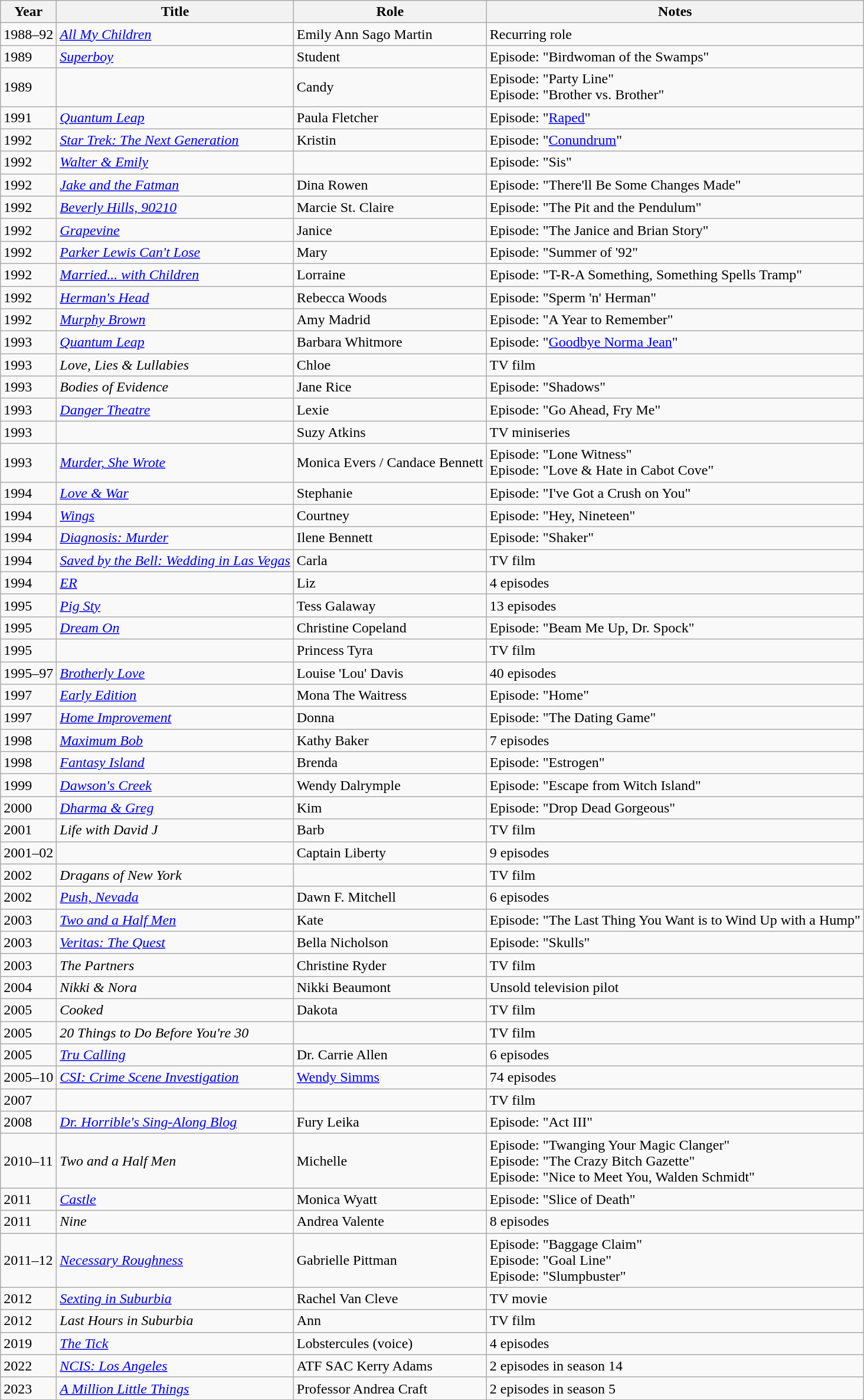<table class="wikitable sortable">
<tr>
<th>Year</th>
<th>Title</th>
<th>Role</th>
<th class="unsortable">Notes</th>
</tr>
<tr>
<td>1988–92</td>
<td><em><a href='#'>All My Children</a></em></td>
<td>Emily Ann Sago Martin</td>
<td>Recurring role</td>
</tr>
<tr>
<td>1989</td>
<td><em><a href='#'>Superboy</a></em></td>
<td>Student</td>
<td>Episode: "Birdwoman of the Swamps"</td>
</tr>
<tr>
<td>1989</td>
<td><em></em></td>
<td>Candy</td>
<td>Episode: "Party Line"<br>Episode: "Brother vs. Brother"</td>
</tr>
<tr>
<td>1991</td>
<td><em><a href='#'>Quantum Leap</a></em></td>
<td>Paula Fletcher</td>
<td>Episode: "<a href='#'>Raped</a>"</td>
</tr>
<tr>
<td>1992</td>
<td><em><a href='#'>Star Trek: The Next Generation</a></em></td>
<td>Kristin</td>
<td>Episode: "<a href='#'>Conundrum</a>"</td>
</tr>
<tr>
<td>1992</td>
<td><em><a href='#'>Walter & Emily</a></em></td>
<td></td>
<td>Episode: "Sis"</td>
</tr>
<tr>
<td>1992</td>
<td><em><a href='#'>Jake and the Fatman</a></em></td>
<td>Dina Rowen</td>
<td>Episode: "There'll Be Some Changes Made"</td>
</tr>
<tr>
<td>1992</td>
<td><em><a href='#'>Beverly Hills, 90210</a></em></td>
<td>Marcie St. Claire</td>
<td>Episode: "The Pit and the Pendulum"</td>
</tr>
<tr>
<td>1992</td>
<td><em><a href='#'>Grapevine</a></em></td>
<td>Janice</td>
<td>Episode: "The Janice and Brian Story"</td>
</tr>
<tr>
<td>1992</td>
<td><em><a href='#'>Parker Lewis Can't Lose</a></em></td>
<td>Mary</td>
<td>Episode: "Summer of '92"</td>
</tr>
<tr>
<td>1992</td>
<td><em><a href='#'>Married... with Children</a></em></td>
<td>Lorraine</td>
<td>Episode: "T-R-A Something, Something Spells Tramp"</td>
</tr>
<tr>
<td>1992</td>
<td><em><a href='#'>Herman's Head</a></em></td>
<td>Rebecca Woods</td>
<td>Episode: "Sperm 'n' Herman"</td>
</tr>
<tr>
<td>1992</td>
<td><em><a href='#'>Murphy Brown</a></em></td>
<td>Amy Madrid</td>
<td>Episode: "A Year to Remember"</td>
</tr>
<tr>
<td>1993</td>
<td><em><a href='#'>Quantum Leap</a></em></td>
<td>Barbara Whitmore</td>
<td>Episode: "<a href='#'>Goodbye Norma Jean</a>"</td>
</tr>
<tr>
<td>1993</td>
<td><em>Love, Lies & Lullabies</em></td>
<td>Chloe</td>
<td>TV film</td>
</tr>
<tr>
<td>1993</td>
<td><em>Bodies of Evidence</em></td>
<td>Jane Rice</td>
<td>Episode: "Shadows"</td>
</tr>
<tr>
<td>1993</td>
<td><em><a href='#'>Danger Theatre</a></em></td>
<td>Lexie</td>
<td>Episode: "Go Ahead, Fry Me"</td>
</tr>
<tr>
<td>1993</td>
<td><em></em></td>
<td>Suzy Atkins</td>
<td>TV miniseries</td>
</tr>
<tr>
<td>1993</td>
<td><em><a href='#'>Murder, She Wrote</a></em></td>
<td>Monica Evers / Candace Bennett</td>
<td>Episode: "Lone Witness"<br>Episode: "Love & Hate in Cabot Cove"</td>
</tr>
<tr>
<td>1994</td>
<td><em><a href='#'>Love & War</a></em></td>
<td>Stephanie</td>
<td>Episode: "I've Got a Crush on You"</td>
</tr>
<tr>
<td>1994</td>
<td><em><a href='#'>Wings</a></em></td>
<td>Courtney</td>
<td>Episode: "Hey, Nineteen"</td>
</tr>
<tr>
<td>1994</td>
<td><em><a href='#'>Diagnosis: Murder</a></em></td>
<td>Ilene Bennett</td>
<td>Episode: "Shaker"</td>
</tr>
<tr>
<td>1994</td>
<td><em><a href='#'>Saved by the Bell: Wedding in Las Vegas</a></em></td>
<td>Carla</td>
<td>TV film</td>
</tr>
<tr>
<td>1994</td>
<td><em><a href='#'>ER</a></em></td>
<td>Liz</td>
<td>4 episodes</td>
</tr>
<tr>
<td>1995</td>
<td><em><a href='#'>Pig Sty</a></em></td>
<td>Tess Galaway</td>
<td>13 episodes</td>
</tr>
<tr>
<td>1995</td>
<td><em><a href='#'>Dream On</a></em></td>
<td>Christine Copeland</td>
<td>Episode: "Beam Me Up, Dr. Spock"</td>
</tr>
<tr>
<td>1995</td>
<td><em></em></td>
<td>Princess Tyra</td>
<td>TV film</td>
</tr>
<tr>
<td>1995–97</td>
<td><em><a href='#'>Brotherly Love</a></em></td>
<td>Louise 'Lou' Davis</td>
<td>40 episodes</td>
</tr>
<tr>
<td>1997</td>
<td><em><a href='#'>Early Edition</a></em></td>
<td>Mona The Waitress</td>
<td>Episode: "Home"</td>
</tr>
<tr>
<td>1997</td>
<td><em><a href='#'>Home Improvement</a></em></td>
<td>Donna</td>
<td>Episode: "The Dating Game"</td>
</tr>
<tr>
<td>1998</td>
<td><em><a href='#'>Maximum Bob</a></em></td>
<td>Kathy Baker</td>
<td>7 episodes</td>
</tr>
<tr>
<td>1998</td>
<td><em><a href='#'>Fantasy Island</a></em></td>
<td>Brenda</td>
<td>Episode: "Estrogen"</td>
</tr>
<tr>
<td>1999</td>
<td><em><a href='#'>Dawson's Creek</a></em></td>
<td>Wendy Dalrymple</td>
<td>Episode: "Escape from Witch Island"</td>
</tr>
<tr>
<td>2000</td>
<td><em><a href='#'>Dharma & Greg</a></em></td>
<td>Kim</td>
<td>Episode: "Drop Dead Gorgeous"</td>
</tr>
<tr>
<td>2001</td>
<td><em>Life with David J</em></td>
<td>Barb</td>
<td>TV film</td>
</tr>
<tr>
<td>2001–02</td>
<td><em></em></td>
<td>Captain Liberty</td>
<td>9 episodes</td>
</tr>
<tr>
<td>2002</td>
<td><em>Dragans of New York</em></td>
<td></td>
<td>TV film</td>
</tr>
<tr>
<td>2002</td>
<td><em><a href='#'>Push, Nevada</a></em></td>
<td>Dawn F. Mitchell</td>
<td>6 episodes</td>
</tr>
<tr>
<td>2003</td>
<td><em><a href='#'>Two and a Half Men</a></em></td>
<td>Kate</td>
<td>Episode: "The Last Thing You Want is to Wind Up with a Hump"</td>
</tr>
<tr>
<td>2003</td>
<td><em><a href='#'>Veritas: The Quest</a></em></td>
<td>Bella Nicholson</td>
<td>Episode: "Skulls"</td>
</tr>
<tr>
<td>2003</td>
<td><em>The Partners</em></td>
<td>Christine Ryder</td>
<td>TV film</td>
</tr>
<tr>
<td>2004</td>
<td><em>Nikki & Nora</em></td>
<td>Nikki Beaumont</td>
<td>Unsold television pilot</td>
</tr>
<tr>
<td>2005</td>
<td><em>Cooked</em></td>
<td>Dakota</td>
<td>TV film</td>
</tr>
<tr>
<td>2005</td>
<td><em>20 Things to Do Before You're 30</em></td>
<td></td>
<td>TV film</td>
</tr>
<tr>
<td>2005</td>
<td><em><a href='#'>Tru Calling</a></em></td>
<td>Dr. Carrie Allen</td>
<td>6 episodes</td>
</tr>
<tr>
<td>2005–10</td>
<td><em><a href='#'>CSI: Crime Scene Investigation</a></em></td>
<td><a href='#'>Wendy Simms</a></td>
<td>74 episodes</td>
</tr>
<tr>
<td>2007</td>
<td><em></em></td>
<td></td>
<td>TV film</td>
</tr>
<tr>
<td>2008</td>
<td><em><a href='#'>Dr. Horrible's Sing-Along Blog</a></em></td>
<td>Fury Leika</td>
<td>Episode: "Act III"</td>
</tr>
<tr>
<td>2010–11</td>
<td><em>Two and a Half Men</em></td>
<td>Michelle</td>
<td>Episode: "Twanging Your Magic Clanger"<br>Episode: "The Crazy Bitch Gazette"<br>Episode: "Nice to Meet You, Walden Schmidt"</td>
</tr>
<tr>
<td>2011</td>
<td><em><a href='#'>Castle</a></em></td>
<td>Monica Wyatt</td>
<td>Episode: "Slice of Death"</td>
</tr>
<tr>
<td>2011</td>
<td><em>Nine</em></td>
<td>Andrea Valente</td>
<td>8 episodes</td>
</tr>
<tr>
<td>2011–12</td>
<td><em><a href='#'>Necessary Roughness</a></em></td>
<td>Gabrielle Pittman</td>
<td>Episode: "Baggage Claim"<br>Episode: "Goal Line"<br>Episode: "Slumpbuster"</td>
</tr>
<tr>
<td>2012</td>
<td><em><a href='#'>Sexting in Suburbia</a></em></td>
<td>Rachel Van Cleve</td>
<td>TV movie</td>
</tr>
<tr>
<td>2012</td>
<td><em>Last Hours in Suburbia</em></td>
<td>Ann</td>
<td>TV film</td>
</tr>
<tr>
<td>2019</td>
<td><em><a href='#'>The Tick</a></em></td>
<td>Lobstercules (voice)</td>
<td>4 episodes</td>
</tr>
<tr>
<td>2022</td>
<td><em><a href='#'>NCIS: Los Angeles</a></em></td>
<td>ATF SAC Kerry Adams</td>
<td>2 episodes in season 14</td>
</tr>
<tr>
<td>2023</td>
<td><em><a href='#'>A Million Little Things</a></em></td>
<td>Professor Andrea Craft</td>
<td>2 episodes in season 5</td>
</tr>
<tr>
</tr>
</table>
